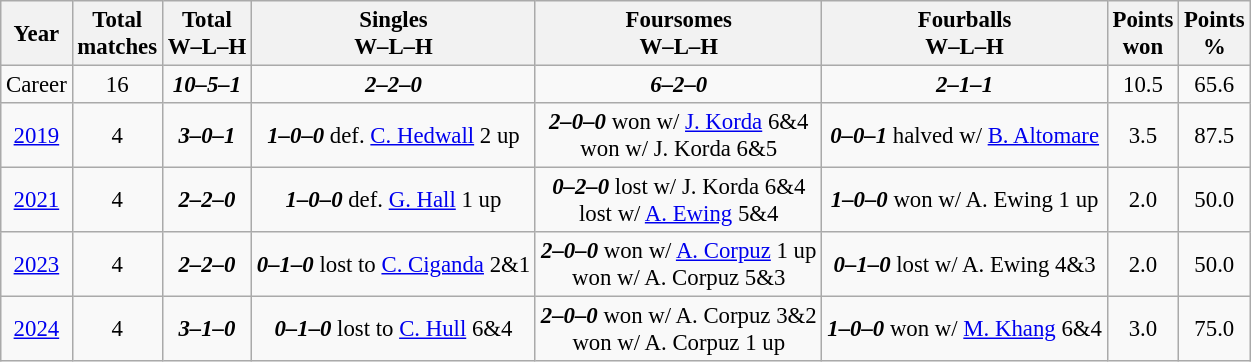<table class="wikitable" style="text-align:center; font-size: 95%;">
<tr>
<th>Year</th>
<th>Total<br>matches</th>
<th>Total<br>W–L–H</th>
<th>Singles<br>W–L–H</th>
<th>Foursomes<br>W–L–H</th>
<th>Fourballs<br>W–L–H</th>
<th>Points<br>won</th>
<th>Points<br>%</th>
</tr>
<tr>
<td>Career</td>
<td>16</td>
<td><strong><em>10–5–1</em></strong></td>
<td><strong><em>2–2–0</em></strong></td>
<td><strong><em>6–2–0</em></strong></td>
<td><strong><em>2–1–1</em></strong></td>
<td>10.5</td>
<td>65.6</td>
</tr>
<tr>
<td><a href='#'>2019</a></td>
<td>4</td>
<td><strong><em>3–0–1</em></strong></td>
<td><strong><em>1–0–0</em></strong> def. <a href='#'>C. Hedwall</a> 2 up</td>
<td><strong><em>2–0–0</em></strong> won w/ <a href='#'>J. Korda</a> 6&4 <br>won w/ J. Korda 6&5</td>
<td><strong><em>0–0–1</em></strong> halved w/ <a href='#'>B. Altomare</a></td>
<td>3.5</td>
<td>87.5</td>
</tr>
<tr>
<td><a href='#'>2021</a></td>
<td>4</td>
<td><strong><em>2–2–0</em></strong></td>
<td><strong><em>1–0–0</em></strong> def. <a href='#'>G. Hall</a> 1 up</td>
<td><strong><em>0–2–0</em></strong> lost w/ J. Korda 6&4 <br>lost w/ <a href='#'>A. Ewing</a> 5&4</td>
<td><strong><em>1–0–0</em></strong> won w/ A. Ewing 1 up</td>
<td>2.0</td>
<td>50.0</td>
</tr>
<tr>
<td><a href='#'>2023</a></td>
<td>4</td>
<td><strong><em>2–2–0</em></strong></td>
<td><strong><em>0–1–0</em></strong> lost to <a href='#'>C. Ciganda</a> 2&1</td>
<td><strong><em>2–0–0</em></strong> won w/ <a href='#'>A. Corpuz</a> 1 up<br>won w/ A. Corpuz 5&3</td>
<td><strong><em>0–1–0</em></strong> lost w/ A. Ewing 4&3</td>
<td>2.0</td>
<td>50.0</td>
</tr>
<tr>
<td><a href='#'>2024</a></td>
<td>4</td>
<td><strong><em>3–1–0</em></strong></td>
<td><strong><em>0–1–0</em></strong> lost to <a href='#'>C. Hull</a> 6&4</td>
<td><strong><em>2–0–0</em></strong> won w/ A. Corpuz 3&2<br>won w/ A. Corpuz 1 up</td>
<td><strong><em>1–0–0</em></strong> won w/ <a href='#'>M. Khang</a> 6&4</td>
<td>3.0</td>
<td>75.0</td>
</tr>
</table>
